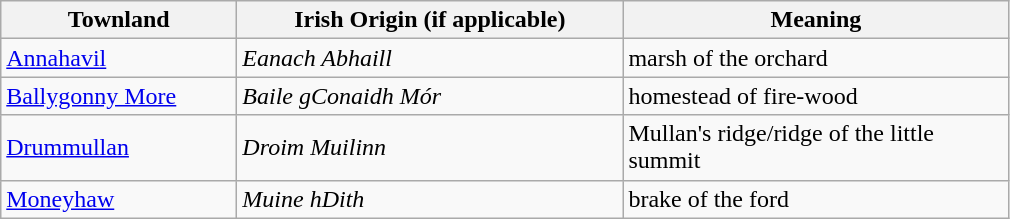<table class="wikitable" style="border:1px solid darkgray;">
<tr>
<th width="150">Townland</th>
<th width="250">Irish Origin (if applicable)</th>
<th width="250">Meaning</th>
</tr>
<tr>
<td><a href='#'>Annahavil</a></td>
<td><em>Eanach Abhaill</em></td>
<td>marsh of the orchard</td>
</tr>
<tr>
<td><a href='#'>Ballygonny More</a></td>
<td><em>Baile gConaidh Mór</em></td>
<td>homestead of fire-wood</td>
</tr>
<tr>
<td><a href='#'>Drummullan</a></td>
<td><em>Droim Muilinn</em></td>
<td>Mullan's ridge/ridge of the little summit</td>
</tr>
<tr>
<td><a href='#'>Moneyhaw</a></td>
<td><em>Muine hDith</em></td>
<td>brake of the ford</td>
</tr>
</table>
